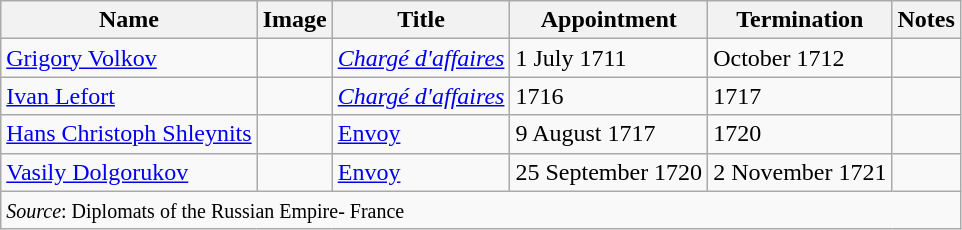<table class="wikitable">
<tr valign="middle">
<th>Name</th>
<th>Image</th>
<th>Title</th>
<th>Appointment</th>
<th>Termination</th>
<th>Notes</th>
</tr>
<tr>
<td><a href='#'>Grigory Volkov</a></td>
<td></td>
<td><em><a href='#'>Chargé d'affaires</a></em></td>
<td>1 July 1711</td>
<td>October 1712</td>
<td></td>
</tr>
<tr>
<td><a href='#'>Ivan Lefort</a></td>
<td></td>
<td><em><a href='#'>Chargé d'affaires</a></em></td>
<td>1716</td>
<td>1717</td>
<td></td>
</tr>
<tr>
<td><a href='#'>Hans Christoph Shleynits</a></td>
<td></td>
<td><a href='#'>Envoy</a></td>
<td>9 August 1717</td>
<td>1720</td>
<td></td>
</tr>
<tr>
<td><a href='#'>Vasily Dolgorukov</a></td>
<td></td>
<td><a href='#'>Envoy</a></td>
<td>25 September 1720</td>
<td>2 November 1721</td>
<td></td>
</tr>
<tr>
<td colspan=6><small><em>Source</em>: Diplomats of the Russian Empire- France</small></td>
</tr>
</table>
